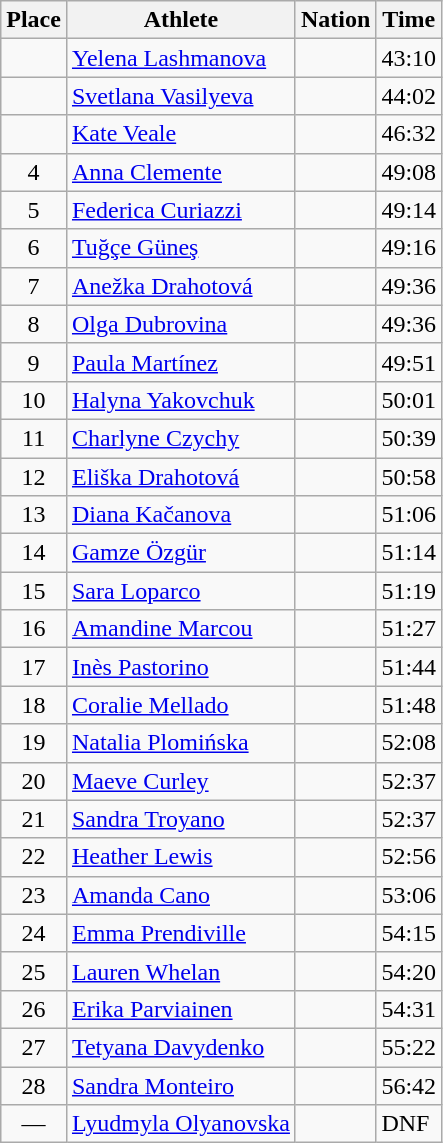<table class="wikitable sortable">
<tr>
<th>Place</th>
<th>Athlete</th>
<th>Nation</th>
<th>Time</th>
</tr>
<tr>
<td align=center></td>
<td><a href='#'>Yelena Lashmanova</a></td>
<td></td>
<td>43:10</td>
</tr>
<tr>
<td align=center></td>
<td><a href='#'>Svetlana Vasilyeva</a></td>
<td></td>
<td>44:02</td>
</tr>
<tr>
<td align=center></td>
<td><a href='#'>Kate Veale</a></td>
<td></td>
<td>46:32</td>
</tr>
<tr>
<td align=center>4</td>
<td><a href='#'>Anna Clemente</a></td>
<td></td>
<td>49:08</td>
</tr>
<tr>
<td align=center>5</td>
<td><a href='#'>Federica Curiazzi</a></td>
<td></td>
<td>49:14</td>
</tr>
<tr>
<td align=center>6</td>
<td><a href='#'>Tuğçe Güneş</a></td>
<td></td>
<td>49:16</td>
</tr>
<tr>
<td align=center>7</td>
<td><a href='#'>Anežka Drahotová</a></td>
<td></td>
<td>49:36</td>
</tr>
<tr>
<td align=center>8</td>
<td><a href='#'>Olga Dubrovina</a></td>
<td></td>
<td>49:36</td>
</tr>
<tr>
<td align=center>9</td>
<td><a href='#'>Paula Martínez</a></td>
<td></td>
<td>49:51</td>
</tr>
<tr>
<td align=center>10</td>
<td><a href='#'>Halyna Yakovchuk</a></td>
<td></td>
<td>50:01</td>
</tr>
<tr>
<td align=center>11</td>
<td><a href='#'>Charlyne Czychy</a></td>
<td></td>
<td>50:39</td>
</tr>
<tr>
<td align=center>12</td>
<td><a href='#'>Eliška Drahotová</a></td>
<td></td>
<td>50:58</td>
</tr>
<tr>
<td align=center>13</td>
<td><a href='#'>Diana Kačanova</a></td>
<td></td>
<td>51:06</td>
</tr>
<tr>
<td align=center>14</td>
<td><a href='#'>Gamze Özgür</a></td>
<td></td>
<td>51:14</td>
</tr>
<tr>
<td align=center>15</td>
<td><a href='#'>Sara Loparco</a></td>
<td></td>
<td>51:19</td>
</tr>
<tr>
<td align=center>16</td>
<td><a href='#'>Amandine Marcou</a></td>
<td></td>
<td>51:27</td>
</tr>
<tr>
<td align=center>17</td>
<td><a href='#'>Inès Pastorino</a></td>
<td></td>
<td>51:44</td>
</tr>
<tr>
<td align=center>18</td>
<td><a href='#'>Coralie Mellado</a></td>
<td></td>
<td>51:48</td>
</tr>
<tr>
<td align=center>19</td>
<td><a href='#'>Natalia Plomińska</a></td>
<td></td>
<td>52:08</td>
</tr>
<tr>
<td align=center>20</td>
<td><a href='#'>Maeve Curley</a></td>
<td></td>
<td>52:37</td>
</tr>
<tr>
<td align=center>21</td>
<td><a href='#'>Sandra Troyano</a></td>
<td></td>
<td>52:37</td>
</tr>
<tr>
<td align=center>22</td>
<td><a href='#'>Heather Lewis</a></td>
<td></td>
<td>52:56</td>
</tr>
<tr>
<td align=center>23</td>
<td><a href='#'>Amanda Cano</a></td>
<td></td>
<td>53:06</td>
</tr>
<tr>
<td align=center>24</td>
<td><a href='#'>Emma Prendiville</a></td>
<td></td>
<td>54:15</td>
</tr>
<tr>
<td align=center>25</td>
<td><a href='#'>Lauren Whelan</a></td>
<td></td>
<td>54:20</td>
</tr>
<tr>
<td align=center>26</td>
<td><a href='#'>Erika Parviainen</a></td>
<td></td>
<td>54:31</td>
</tr>
<tr>
<td align=center>27</td>
<td><a href='#'>Tetyana Davydenko</a></td>
<td></td>
<td>55:22</td>
</tr>
<tr>
<td align=center>28</td>
<td><a href='#'>Sandra Monteiro</a></td>
<td></td>
<td>56:42</td>
</tr>
<tr>
<td align=center>—</td>
<td><a href='#'>Lyudmyla Olyanovska</a></td>
<td></td>
<td>DNF</td>
</tr>
</table>
